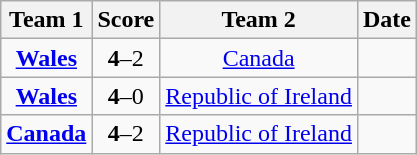<table class="wikitable" style="text-align: center">
<tr>
<th>Team 1</th>
<th>Score</th>
<th>Team 2</th>
<th>Date</th>
</tr>
<tr>
<td> <strong><a href='#'>Wales</a></strong></td>
<td><strong>4</strong>–2</td>
<td> <a href='#'>Canada</a></td>
<td></td>
</tr>
<tr>
<td> <strong><a href='#'>Wales</a></strong></td>
<td><strong>4</strong>–0</td>
<td> <a href='#'>Republic of Ireland</a></td>
<td></td>
</tr>
<tr>
<td> <strong><a href='#'>Canada</a></strong></td>
<td><strong>4</strong>–2</td>
<td> <a href='#'>Republic of Ireland</a></td>
<td></td>
</tr>
</table>
